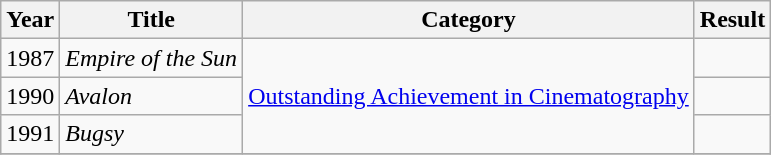<table class="wikitable">
<tr>
<th>Year</th>
<th>Title</th>
<th>Category</th>
<th>Result</th>
</tr>
<tr>
<td>1987</td>
<td><em>Empire of the Sun</em></td>
<td rowspan=3><a href='#'>Outstanding Achievement in Cinematography</a></td>
<td></td>
</tr>
<tr>
<td>1990</td>
<td><em>Avalon</em></td>
<td></td>
</tr>
<tr>
<td>1991</td>
<td><em>Bugsy</em></td>
<td></td>
</tr>
<tr>
</tr>
</table>
